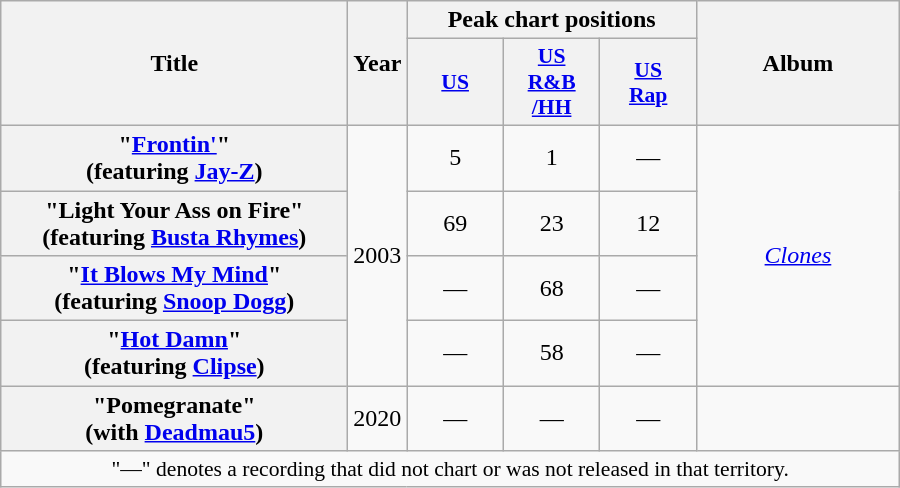<table class="wikitable plainrowheaders" style="text-align:center;">
<tr>
<th scope="col" rowspan="2" style="width:14em;">Title</th>
<th scope="col" rowspan="2">Year</th>
<th scope="col" colspan="3">Peak chart positions</th>
<th scope="col" rowspan="2" style="width:8em;">Album</th>
</tr>
<tr>
<th scope="col" style="width:4em;font-size:90%;"><a href='#'>US</a><br></th>
<th scope="col" style="width:4em;font-size:90%;"><a href='#'>US<br>R&B<br>/HH</a><br></th>
<th scope="col" style="width:4em;font-size:90%;"><a href='#'>US<br>Rap</a><br></th>
</tr>
<tr>
<th scope="row">"<a href='#'>Frontin'</a>"<br><span>(featuring <a href='#'>Jay-Z</a>)</span></th>
<td rowspan="4">2003</td>
<td>5</td>
<td>1</td>
<td>—</td>
<td rowspan="4"><em><a href='#'>Clones</a></em></td>
</tr>
<tr>
<th scope="row">"Light Your Ass on Fire"<br><span>(featuring <a href='#'>Busta Rhymes</a>)</span></th>
<td>69</td>
<td>23</td>
<td>12</td>
</tr>
<tr>
<th scope="row">"<a href='#'>It Blows My Mind</a>"<br><span>(featuring <a href='#'>Snoop Dogg</a>)</span></th>
<td>—</td>
<td>68</td>
<td>—</td>
</tr>
<tr>
<th scope="row">"<a href='#'>Hot Damn</a>"<br><span>(featuring <a href='#'>Clipse</a>)</span></th>
<td>—</td>
<td>58</td>
<td>—</td>
</tr>
<tr>
<th scope="row">"Pomegranate" <br><span>(with <a href='#'>Deadmau5</a>)</span></th>
<td>2020</td>
<td>—</td>
<td>—</td>
<td>—</td>
<td></td>
</tr>
<tr>
<td colspan="6" style="font-size:90%">"—" denotes a recording that did not chart or was not released in that territory.</td>
</tr>
</table>
